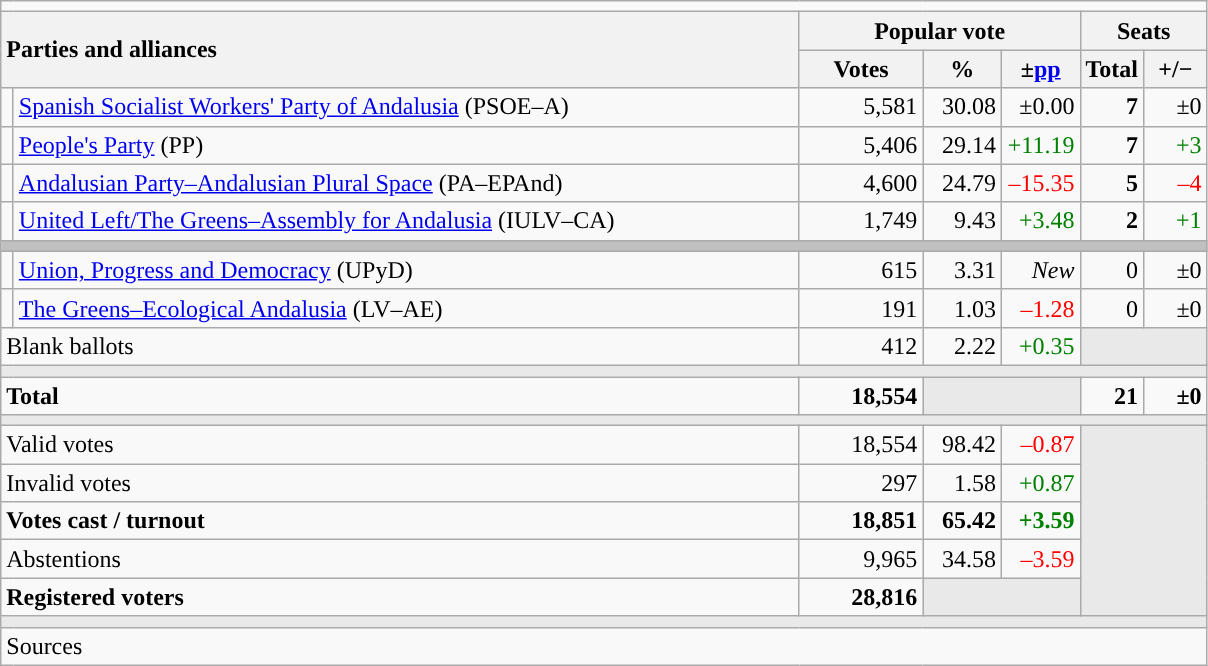<table class="wikitable" style="text-align:right;">
<tr>
<td colspan="7"></td>
</tr>
<tr>
<th style="text-align:left;" rowspan="2" colspan="2" width="525">Parties and alliances</th>
<th colspan="3">Popular vote</th>
<th colspan="2">Seats</th>
</tr>
<tr>
<th width="75">Votes</th>
<th width="45">%</th>
<th width="45">±<a href='#'>pp</a></th>
<th width="35">Total</th>
<th width="35">+/−</th>
</tr>
<tr>
<td width="1" style="color:inherit;background:"></td>
<td align="left"><a href='#'>Spanish Socialist Workers' Party of Andalusia</a> (PSOE–A)</td>
<td>5,581</td>
<td>30.08</td>
<td>±0.00</td>
<td><strong>7</strong></td>
<td>±0</td>
</tr>
<tr>
<td style="color:inherit;background:"></td>
<td align="left"><a href='#'>People's Party</a> (PP)</td>
<td>5,406</td>
<td>29.14</td>
<td style="color:green;">+11.19</td>
<td><strong>7</strong></td>
<td style="color:green;">+3</td>
</tr>
<tr>
<td style="color:inherit;background:"></td>
<td align="left"><a href='#'>Andalusian Party–Andalusian Plural Space</a> (PA–EPAnd)</td>
<td>4,600</td>
<td>24.79</td>
<td style="color:red;">–15.35</td>
<td><strong>5</strong></td>
<td style="color:red;">–4</td>
</tr>
<tr>
<td style="color:inherit;background:"></td>
<td align="left"><a href='#'>United Left/The Greens–Assembly for Andalusia</a> (IULV–CA)</td>
<td>1,749</td>
<td>9.43</td>
<td style="color:green;">+3.48</td>
<td><strong>2</strong></td>
<td style="color:green;">+1</td>
</tr>
<tr>
<td colspan="7" bgcolor="#C0C0C0"></td>
</tr>
<tr>
<td style="color:inherit;background:"></td>
<td align="left"><a href='#'>Union, Progress and Democracy</a> (UPyD)</td>
<td>615</td>
<td>3.31</td>
<td><em>New</em></td>
<td>0</td>
<td>±0</td>
</tr>
<tr>
<td style="color:inherit;background:"></td>
<td align="left"><a href='#'>The Greens–Ecological Andalusia</a> (LV–AE)</td>
<td>191</td>
<td>1.03</td>
<td style="color:red;">–1.28</td>
<td>0</td>
<td>±0</td>
</tr>
<tr>
<td align="left" colspan="2">Blank ballots</td>
<td>412</td>
<td>2.22</td>
<td style="color:green;">+0.35</td>
<td bgcolor="#E9E9E9" colspan="2"></td>
</tr>
<tr>
<td colspan="7" bgcolor="#E9E9E9"></td>
</tr>
<tr style="font-weight:bold;">
<td align="left" colspan="2">Total</td>
<td>18,554</td>
<td bgcolor="#E9E9E9" colspan="2"></td>
<td>21</td>
<td>±0</td>
</tr>
<tr>
<td colspan="7" bgcolor="#E9E9E9"></td>
</tr>
<tr>
<td align="left" colspan="2">Valid votes</td>
<td>18,554</td>
<td>98.42</td>
<td style="color:red;">–0.87</td>
<td bgcolor="#E9E9E9" colspan="2" rowspan="5"></td>
</tr>
<tr>
<td align="left" colspan="2">Invalid votes</td>
<td>297</td>
<td>1.58</td>
<td style="color:green;">+0.87</td>
</tr>
<tr style="font-weight:bold;">
<td align="left" colspan="2">Votes cast / turnout</td>
<td>18,851</td>
<td>65.42</td>
<td style="color:green;">+3.59</td>
</tr>
<tr>
<td align="left" colspan="2">Abstentions</td>
<td>9,965</td>
<td>34.58</td>
<td style="color:red;">–3.59</td>
</tr>
<tr style="font-weight:bold;">
<td align="left" colspan="2">Registered voters</td>
<td>28,816</td>
<td bgcolor="#E9E9E9" colspan="2"></td>
</tr>
<tr>
<td colspan="7" bgcolor="#E9E9E9"></td>
</tr>
<tr>
<td align="left" colspan="7">Sources</td>
</tr>
</table>
